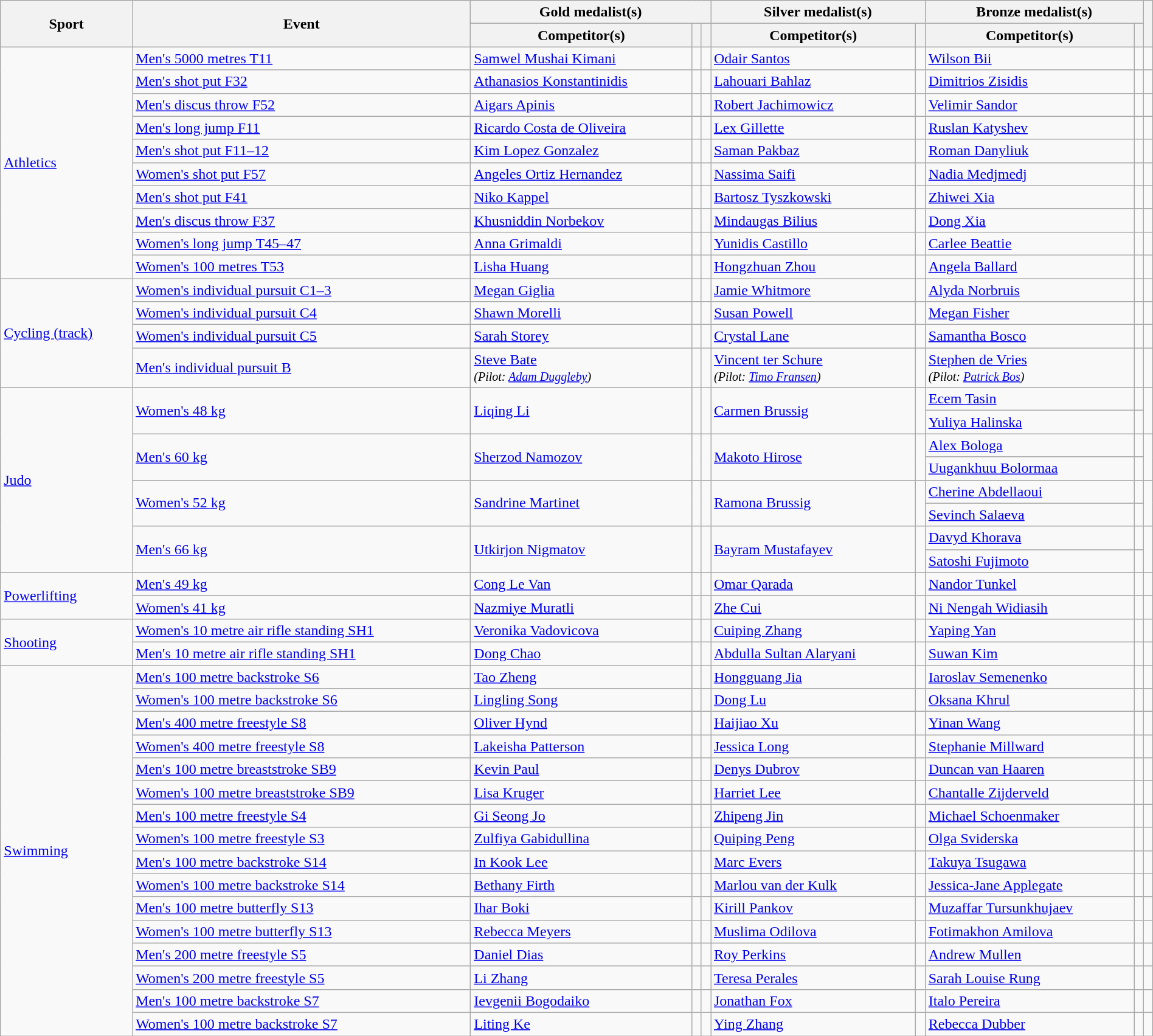<table class="wikitable" style="width:100%;">
<tr>
<th rowspan="2">Sport</th>
<th rowspan="2">Event</th>
<th colspan="3">Gold medalist(s)</th>
<th colspan="2">Silver medalist(s)</th>
<th colspan="2">Bronze medalist(s)</th>
<th rowspan="2"></th>
</tr>
<tr>
<th>Competitor(s)</th>
<th></th>
<th></th>
<th>Competitor(s)</th>
<th></th>
<th>Competitor(s)</th>
<th></th>
</tr>
<tr>
<td rowspan="10"><a href='#'>Athletics</a></td>
<td><a href='#'>Men's 5000 metres T11</a></td>
<td><a href='#'>Samwel Mushai Kimani</a></td>
<td></td>
<td></td>
<td><a href='#'>Odair Santos</a></td>
<td></td>
<td><a href='#'>Wilson Bii</a></td>
<td></td>
<td></td>
</tr>
<tr>
<td><a href='#'>Men's shot put F32</a></td>
<td><a href='#'>Athanasios Konstantinidis</a></td>
<td></td>
<td></td>
<td><a href='#'>Lahouari Bahlaz</a></td>
<td></td>
<td><a href='#'>Dimitrios Zisidis</a></td>
<td></td>
<td></td>
</tr>
<tr>
<td><a href='#'>Men's discus throw F52</a></td>
<td><a href='#'>Aigars Apinis</a></td>
<td></td>
<td></td>
<td><a href='#'>Robert Jachimowicz</a></td>
<td></td>
<td><a href='#'>Velimir Sandor</a></td>
<td></td>
<td></td>
</tr>
<tr>
<td><a href='#'>Men's long jump F11</a></td>
<td><a href='#'>Ricardo Costa de Oliveira</a></td>
<td></td>
<td></td>
<td><a href='#'>Lex Gillette</a></td>
<td></td>
<td><a href='#'>Ruslan Katyshev</a></td>
<td></td>
<td></td>
</tr>
<tr>
<td><a href='#'>Men's shot put F11–12</a></td>
<td><a href='#'>Kim Lopez Gonzalez</a></td>
<td></td>
<td></td>
<td><a href='#'>Saman Pakbaz</a></td>
<td></td>
<td><a href='#'>Roman Danyliuk</a></td>
<td></td>
<td></td>
</tr>
<tr>
<td><a href='#'>Women's shot put F57</a></td>
<td><a href='#'>Angeles Ortiz Hernandez</a></td>
<td></td>
<td></td>
<td><a href='#'>Nassima Saifi</a></td>
<td></td>
<td><a href='#'>Nadia Medjmedj</a></td>
<td></td>
<td></td>
</tr>
<tr>
<td><a href='#'>Men's shot put F41</a></td>
<td><a href='#'>Niko Kappel</a></td>
<td></td>
<td></td>
<td><a href='#'>Bartosz Tyszkowski</a></td>
<td></td>
<td><a href='#'>Zhiwei Xia</a></td>
<td></td>
<td></td>
</tr>
<tr>
<td><a href='#'>Men's discus throw F37</a></td>
<td><a href='#'>Khusniddin Norbekov</a></td>
<td></td>
<td></td>
<td><a href='#'>Mindaugas Bilius</a></td>
<td></td>
<td><a href='#'>Dong Xia</a></td>
<td></td>
<td></td>
</tr>
<tr>
<td><a href='#'>Women's long jump T45–47</a></td>
<td><a href='#'>Anna Grimaldi</a></td>
<td></td>
<td></td>
<td><a href='#'>Yunidis Castillo</a></td>
<td></td>
<td><a href='#'>Carlee Beattie</a></td>
<td></td>
<td></td>
</tr>
<tr>
<td><a href='#'>Women's 100 metres T53</a></td>
<td><a href='#'>Lisha Huang</a></td>
<td></td>
<td></td>
<td><a href='#'>Hongzhuan Zhou</a></td>
<td></td>
<td><a href='#'>Angela Ballard</a></td>
<td></td>
<td></td>
</tr>
<tr>
<td rowspan="4"><a href='#'>Cycling (track)</a></td>
<td><a href='#'>Women's individual pursuit C1–3</a></td>
<td><a href='#'>Megan Giglia</a></td>
<td></td>
<td></td>
<td><a href='#'>Jamie Whitmore</a></td>
<td></td>
<td><a href='#'>Alyda Norbruis</a></td>
<td></td>
<td></td>
</tr>
<tr>
<td><a href='#'>Women's individual pursuit C4</a></td>
<td><a href='#'>Shawn Morelli</a></td>
<td></td>
<td></td>
<td><a href='#'>Susan Powell</a></td>
<td></td>
<td><a href='#'>Megan Fisher</a></td>
<td></td>
<td></td>
</tr>
<tr>
<td><a href='#'>Women's individual pursuit C5</a></td>
<td><a href='#'>Sarah Storey</a></td>
<td></td>
<td></td>
<td><a href='#'>Crystal Lane</a></td>
<td></td>
<td><a href='#'>Samantha Bosco</a></td>
<td></td>
<td></td>
</tr>
<tr>
<td><a href='#'>Men's individual pursuit B</a></td>
<td><a href='#'>Steve Bate</a><br><small><em>(Pilot: <a href='#'>Adam Duggleby</a>)</em></small></td>
<td></td>
<td></td>
<td><a href='#'>Vincent ter Schure</a><br><small><em>(Pilot: <a href='#'>Timo Fransen</a>)</em></small></td>
<td></td>
<td><a href='#'>Stephen de Vries</a><br><small><em>(Pilot: <a href='#'>Patrick Bos</a>)</em></small></td>
<td></td>
<td></td>
</tr>
<tr>
<td rowspan="8"><a href='#'>Judo</a></td>
<td rowspan="2"><a href='#'>Women's 48 kg</a></td>
<td rowspan="2"><a href='#'>Liqing Li</a></td>
<td rowspan="2"></td>
<td rowspan="2"></td>
<td rowspan="2"><a href='#'>Carmen Brussig</a></td>
<td rowspan="2"></td>
<td><a href='#'>Ecem Tasin</a></td>
<td></td>
<td rowspan="2"></td>
</tr>
<tr>
<td><a href='#'>Yuliya Halinska</a></td>
<td></td>
</tr>
<tr>
<td rowspan="2"><a href='#'>Men's 60 kg</a></td>
<td rowspan="2"><a href='#'>Sherzod Namozov</a></td>
<td rowspan="2"></td>
<td rowspan="2"></td>
<td rowspan="2"><a href='#'>Makoto Hirose</a></td>
<td rowspan="2"></td>
<td><a href='#'>Alex Bologa</a></td>
<td></td>
<td rowspan="2"></td>
</tr>
<tr>
<td><a href='#'>Uugankhuu Bolormaa</a></td>
<td></td>
</tr>
<tr>
<td rowspan="2"><a href='#'>Women's 52 kg</a></td>
<td rowspan="2"><a href='#'>Sandrine Martinet</a></td>
<td rowspan="2"></td>
<td rowspan="2"></td>
<td rowspan="2"><a href='#'>Ramona Brussig</a></td>
<td rowspan="2"></td>
<td><a href='#'>Cherine Abdellaoui</a></td>
<td></td>
<td rowspan="2"></td>
</tr>
<tr>
<td><a href='#'>Sevinch Salaeva</a></td>
<td></td>
</tr>
<tr>
<td rowspan="2"><a href='#'>Men's 66 kg</a></td>
<td rowspan="2"><a href='#'>Utkirjon Nigmatov</a></td>
<td rowspan="2"></td>
<td rowspan="2"></td>
<td rowspan="2"><a href='#'>Bayram Mustafayev</a></td>
<td rowspan="2"></td>
<td><a href='#'>Davyd Khorava</a></td>
<td></td>
<td rowspan="2"></td>
</tr>
<tr>
<td><a href='#'>Satoshi Fujimoto</a></td>
<td></td>
</tr>
<tr>
<td rowspan="2"><a href='#'>Powerlifting</a></td>
<td><a href='#'>Men's 49 kg</a></td>
<td><a href='#'>Cong Le Van</a></td>
<td></td>
<td></td>
<td><a href='#'>Omar Qarada</a></td>
<td></td>
<td><a href='#'>Nandor Tunkel</a></td>
<td></td>
<td></td>
</tr>
<tr>
<td><a href='#'>Women's 41 kg</a></td>
<td><a href='#'>Nazmiye Muratli</a></td>
<td></td>
<td></td>
<td><a href='#'>Zhe Cui</a></td>
<td></td>
<td><a href='#'>Ni Nengah Widiasih</a></td>
<td></td>
<td></td>
</tr>
<tr>
<td rowspan="2"><a href='#'>Shooting</a></td>
<td><a href='#'>Women's 10 metre air rifle standing SH1</a></td>
<td><a href='#'>Veronika Vadovicova</a></td>
<td></td>
<td></td>
<td><a href='#'>Cuiping Zhang</a></td>
<td></td>
<td><a href='#'>Yaping Yan</a></td>
<td></td>
<td></td>
</tr>
<tr>
<td><a href='#'>Men's 10 metre air rifle standing SH1</a></td>
<td><a href='#'>Dong Chao</a></td>
<td></td>
<td></td>
<td><a href='#'>Abdulla Sultan Alaryani</a></td>
<td></td>
<td><a href='#'>Suwan Kim</a></td>
<td></td>
<td></td>
</tr>
<tr>
<td rowspan="16"><a href='#'>Swimming</a></td>
<td><a href='#'>Men's 100 metre backstroke S6</a></td>
<td><a href='#'>Tao Zheng</a></td>
<td></td>
<td></td>
<td><a href='#'>Hongguang Jia</a></td>
<td></td>
<td><a href='#'>Iaroslav Semenenko</a></td>
<td></td>
<td></td>
</tr>
<tr>
<td><a href='#'>Women's 100 metre backstroke S6</a></td>
<td><a href='#'>Lingling Song</a></td>
<td></td>
<td></td>
<td><a href='#'>Dong Lu</a></td>
<td></td>
<td><a href='#'>Oksana Khrul</a></td>
<td></td>
<td></td>
</tr>
<tr>
<td><a href='#'>Men's 400 metre freestyle S8</a></td>
<td><a href='#'>Oliver Hynd</a></td>
<td></td>
<td></td>
<td><a href='#'>Haijiao Xu</a></td>
<td></td>
<td><a href='#'>Yinan Wang</a></td>
<td></td>
<td></td>
</tr>
<tr>
<td><a href='#'>Women's 400 metre freestyle S8</a></td>
<td><a href='#'>Lakeisha Patterson</a></td>
<td></td>
<td></td>
<td><a href='#'>Jessica Long</a></td>
<td></td>
<td><a href='#'>Stephanie Millward</a></td>
<td></td>
<td></td>
</tr>
<tr>
<td><a href='#'>Men's 100 metre breaststroke SB9</a></td>
<td><a href='#'>Kevin Paul</a></td>
<td></td>
<td></td>
<td><a href='#'>Denys Dubrov</a></td>
<td></td>
<td><a href='#'>Duncan van Haaren</a></td>
<td></td>
<td></td>
</tr>
<tr>
<td><a href='#'>Women's 100 metre breaststroke SB9</a></td>
<td><a href='#'>Lisa Kruger</a></td>
<td></td>
<td></td>
<td><a href='#'>Harriet Lee</a></td>
<td></td>
<td><a href='#'>Chantalle Zijderveld</a></td>
<td></td>
<td></td>
</tr>
<tr>
<td><a href='#'>Men's 100 metre freestyle S4</a></td>
<td><a href='#'>Gi Seong Jo</a></td>
<td></td>
<td></td>
<td><a href='#'>Zhipeng Jin</a></td>
<td></td>
<td><a href='#'>Michael Schoenmaker</a></td>
<td></td>
<td></td>
</tr>
<tr>
<td><a href='#'>Women's 100 metre freestyle S3</a></td>
<td><a href='#'>Zulfiya Gabidullina</a></td>
<td></td>
<td></td>
<td><a href='#'>Quiping Peng</a></td>
<td></td>
<td><a href='#'>Olga Sviderska</a></td>
<td></td>
<td></td>
</tr>
<tr>
<td><a href='#'>Men's 100 metre backstroke S14</a></td>
<td><a href='#'>In Kook Lee</a></td>
<td></td>
<td></td>
<td><a href='#'>Marc Evers</a></td>
<td></td>
<td><a href='#'>Takuya Tsugawa</a></td>
<td></td>
<td></td>
</tr>
<tr>
<td><a href='#'>Women's 100 metre backstroke S14</a></td>
<td><a href='#'>Bethany Firth</a></td>
<td></td>
<td></td>
<td><a href='#'>Marlou van der Kulk</a></td>
<td></td>
<td><a href='#'>Jessica-Jane Applegate</a></td>
<td></td>
<td></td>
</tr>
<tr>
<td><a href='#'>Men's 100 metre butterfly S13</a></td>
<td><a href='#'>Ihar Boki</a></td>
<td></td>
<td></td>
<td><a href='#'>Kirill Pankov</a></td>
<td></td>
<td><a href='#'>Muzaffar Tursunkhujaev</a></td>
<td></td>
<td></td>
</tr>
<tr>
<td><a href='#'>Women's 100 metre butterfly S13</a></td>
<td><a href='#'>Rebecca Meyers</a></td>
<td></td>
<td></td>
<td><a href='#'>Muslima Odilova</a></td>
<td></td>
<td><a href='#'>Fotimakhon Amilova</a></td>
<td></td>
<td></td>
</tr>
<tr>
<td><a href='#'>Men's 200 metre freestyle S5</a></td>
<td><a href='#'>Daniel Dias</a></td>
<td></td>
<td></td>
<td><a href='#'>Roy Perkins</a></td>
<td></td>
<td><a href='#'>Andrew Mullen</a></td>
<td></td>
<td></td>
</tr>
<tr>
<td><a href='#'>Women's 200 metre freestyle S5</a></td>
<td><a href='#'>Li Zhang</a></td>
<td></td>
<td></td>
<td><a href='#'>Teresa Perales</a></td>
<td></td>
<td><a href='#'>Sarah Louise Rung</a></td>
<td></td>
<td></td>
</tr>
<tr>
<td><a href='#'>Men's 100 metre backstroke S7</a></td>
<td><a href='#'>Ievgenii Bogodaiko</a></td>
<td></td>
<td></td>
<td><a href='#'>Jonathan Fox</a></td>
<td></td>
<td><a href='#'>Italo Pereira</a></td>
<td></td>
<td></td>
</tr>
<tr>
<td><a href='#'>Women's 100 metre backstroke S7</a></td>
<td><a href='#'>Liting Ke</a></td>
<td></td>
<td></td>
<td><a href='#'>Ying Zhang</a></td>
<td></td>
<td><a href='#'>Rebecca Dubber</a></td>
<td></td>
<td></td>
</tr>
</table>
